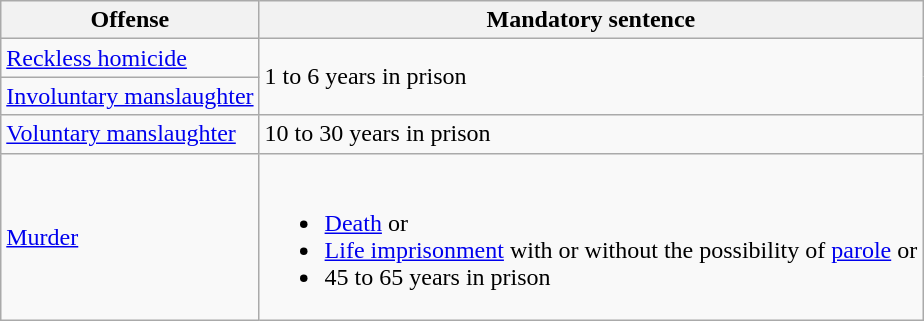<table class="wikitable">
<tr>
<th>Offense</th>
<th>Mandatory sentence</th>
</tr>
<tr>
<td><a href='#'>Reckless homicide</a></td>
<td rowspan="2">1 to 6 years in prison</td>
</tr>
<tr>
<td><a href='#'>Involuntary manslaughter</a></td>
</tr>
<tr>
<td><a href='#'>Voluntary manslaughter</a></td>
<td>10 to 30 years in prison</td>
</tr>
<tr>
<td><a href='#'>Murder</a></td>
<td><br><ul><li><a href='#'>Death</a> or</li><li><a href='#'>Life imprisonment</a> with or without the possibility of <a href='#'>parole</a> or</li><li>45 to 65 years in prison</li></ul></td>
</tr>
</table>
